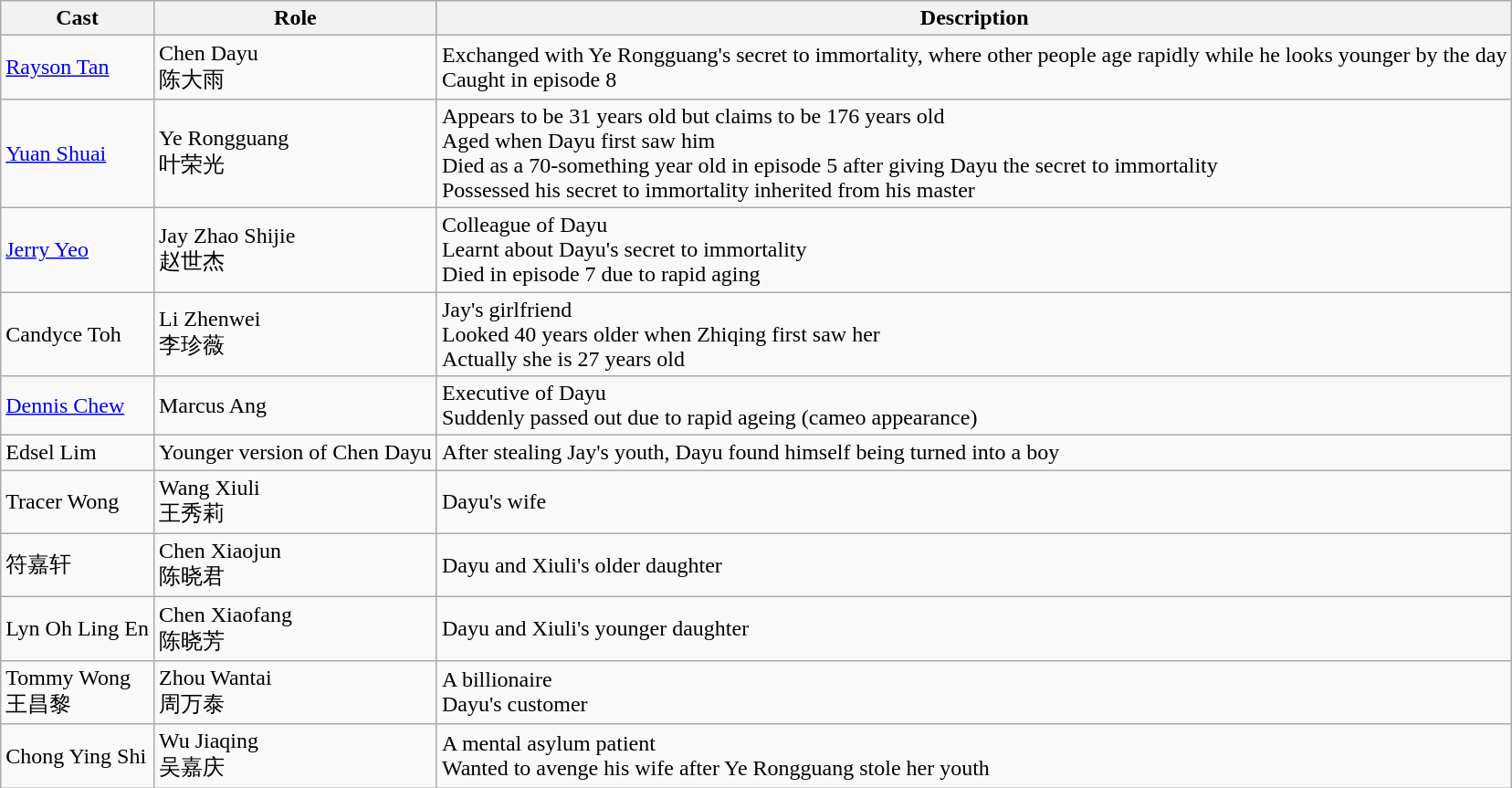<table class="wikitable">
<tr>
<th>Cast</th>
<th>Role</th>
<th>Description</th>
</tr>
<tr>
<td><a href='#'>Rayson Tan</a></td>
<td>Chen Dayu<br> 陈大雨</td>
<td>Exchanged with Ye Rongguang's secret to immortality, where other people age rapidly while he looks younger by the day <br> Caught in episode 8</td>
</tr>
<tr>
<td><a href='#'>Yuan Shuai</a></td>
<td>Ye Rongguang<br> 叶荣光</td>
<td>Appears to be 31 years old but claims to be 176 years old<br> Aged when Dayu first saw him <br> Died as a 70-something year old in episode 5 after giving Dayu the secret to immortality <br> Possessed his secret to immortality inherited from his master</td>
</tr>
<tr>
<td><a href='#'>Jerry Yeo</a></td>
<td>Jay Zhao Shijie<br> 赵世杰</td>
<td>Colleague of Dayu<br> Learnt about Dayu's secret to immortality <br> Died in episode 7 due to rapid aging</td>
</tr>
<tr>
<td>Candyce Toh</td>
<td>Li Zhenwei<br> 李珍薇</td>
<td>Jay's girlfriend<br> Looked 40 years older when Zhiqing first saw her<br> Actually she is 27 years old</td>
</tr>
<tr>
<td><a href='#'>Dennis Chew</a></td>
<td>Marcus Ang</td>
<td>Executive of Dayu<br> Suddenly passed out due to rapid ageing (cameo appearance)</td>
</tr>
<tr>
<td>Edsel Lim</td>
<td>Younger version of Chen Dayu</td>
<td>After stealing Jay's youth, Dayu found himself being turned into a boy</td>
</tr>
<tr>
<td>Tracer Wong</td>
<td>Wang Xiuli<br> 王秀莉</td>
<td>Dayu's wife</td>
</tr>
<tr>
<td>符嘉轩</td>
<td>Chen Xiaojun<br> 陈晓君</td>
<td>Dayu and Xiuli's older daughter</td>
</tr>
<tr>
<td>Lyn Oh Ling En</td>
<td>Chen Xiaofang<br> 陈晓芳</td>
<td>Dayu and Xiuli's younger daughter</td>
</tr>
<tr>
<td>Tommy Wong<br> 王昌黎</td>
<td>Zhou Wantai<br> 周万泰</td>
<td>A billionaire<br> Dayu's customer</td>
</tr>
<tr>
<td>Chong Ying Shi</td>
<td>Wu Jiaqing<br> 吴嘉庆</td>
<td>A mental asylum patient<br> Wanted to avenge his wife after Ye Rongguang stole her youth</td>
</tr>
</table>
